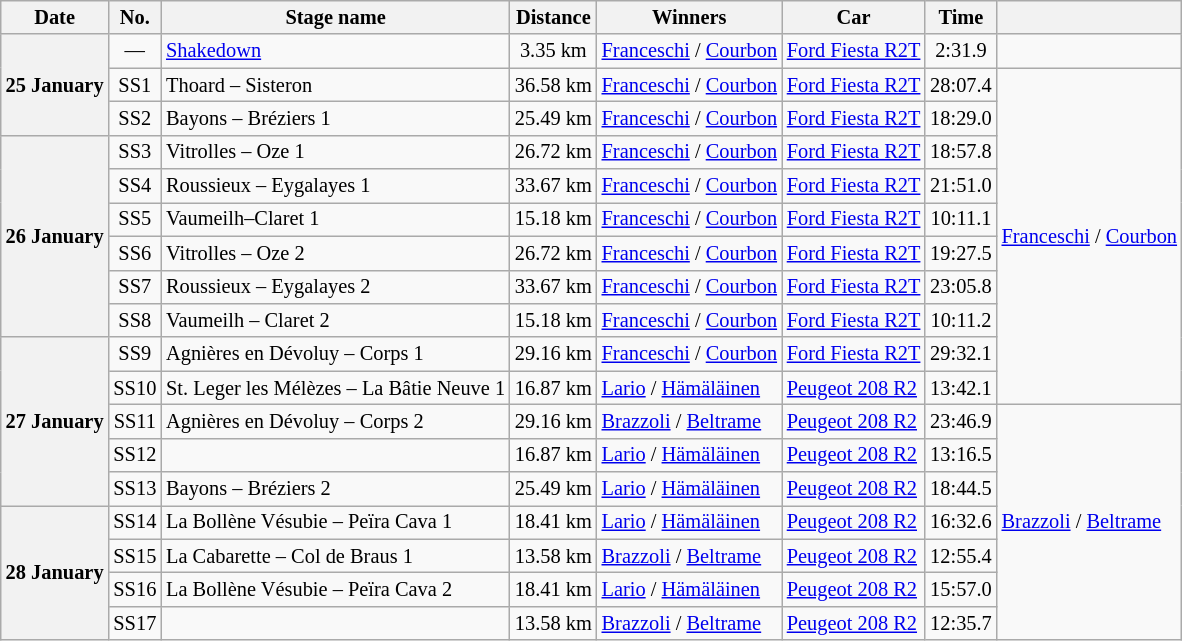<table class="wikitable" style="font-size: 85%;">
<tr>
<th>Date</th>
<th>No.</th>
<th>Stage name</th>
<th>Distance</th>
<th>Winners</th>
<th>Car</th>
<th>Time</th>
<th></th>
</tr>
<tr>
<th rowspan="3">25 January</th>
<td align="center">—</td>
<td><a href='#'>Shakedown</a></td>
<td align="center">3.35 km</td>
<td nowrap><a href='#'>Franceschi</a> / <a href='#'>Courbon</a></td>
<td><a href='#'>Ford Fiesta R2T</a></td>
<td align="center">2:31.9</td>
<td></td>
</tr>
<tr>
<td align="center">SS1</td>
<td>Thoard – Sisteron</td>
<td align="center">36.58 km</td>
<td><a href='#'>Franceschi</a> / <a href='#'>Courbon</a></td>
<td><a href='#'>Ford Fiesta R2T</a></td>
<td align="center">28:07.4</td>
<td rowspan="10" nowrap><a href='#'>Franceschi</a> / <a href='#'>Courbon</a></td>
</tr>
<tr>
<td align="center">SS2</td>
<td>Bayons – Bréziers 1</td>
<td align="center">25.49 km</td>
<td><a href='#'>Franceschi</a> / <a href='#'>Courbon</a></td>
<td><a href='#'>Ford Fiesta R2T</a></td>
<td align="center">18:29.0</td>
</tr>
<tr>
<th rowspan="6" nowrap>26 January</th>
<td align="center">SS3</td>
<td>Vitrolles – Oze 1</td>
<td align="center">26.72 km</td>
<td><a href='#'>Franceschi</a> / <a href='#'>Courbon</a></td>
<td><a href='#'>Ford Fiesta R2T</a></td>
<td align="center">18:57.8</td>
</tr>
<tr>
<td align="center">SS4</td>
<td>Roussieux – Eygalayes 1</td>
<td align="center">33.67 km</td>
<td><a href='#'>Franceschi</a> / <a href='#'>Courbon</a></td>
<td><a href='#'>Ford Fiesta R2T</a></td>
<td align="center">21:51.0</td>
</tr>
<tr>
<td align="center">SS5</td>
<td>Vaumeilh–Claret 1</td>
<td align="center">15.18 km</td>
<td><a href='#'>Franceschi</a> / <a href='#'>Courbon</a></td>
<td><a href='#'>Ford Fiesta R2T</a></td>
<td align="center">10:11.1</td>
</tr>
<tr>
<td align="center">SS6</td>
<td>Vitrolles – Oze 2</td>
<td align="center">26.72 km</td>
<td><a href='#'>Franceschi</a> / <a href='#'>Courbon</a></td>
<td><a href='#'>Ford Fiesta R2T</a></td>
<td align="center">19:27.5</td>
</tr>
<tr>
<td align="center">SS7</td>
<td>Roussieux – Eygalayes 2</td>
<td align="center">33.67 km</td>
<td><a href='#'>Franceschi</a> / <a href='#'>Courbon</a></td>
<td><a href='#'>Ford Fiesta R2T</a></td>
<td align="center">23:05.8</td>
</tr>
<tr>
<td align="center">SS8</td>
<td>Vaumeilh – Claret 2</td>
<td align="center">15.18 km</td>
<td><a href='#'>Franceschi</a> / <a href='#'>Courbon</a></td>
<td><a href='#'>Ford Fiesta R2T</a></td>
<td align="center">10:11.2</td>
</tr>
<tr>
<th rowspan="5">27 January</th>
<td align="center">SS9</td>
<td>Agnières en Dévoluy – Corps 1</td>
<td align="center">29.16 km</td>
<td><a href='#'>Franceschi</a> / <a href='#'>Courbon</a></td>
<td><a href='#'>Ford Fiesta R2T</a></td>
<td align="center">29:32.1</td>
</tr>
<tr>
<td align="center">SS10</td>
<td>St. Leger les Mélèzes – La Bâtie Neuve 1</td>
<td align="center">16.87 km</td>
<td><a href='#'>Lario</a> / <a href='#'>Hämäläinen</a></td>
<td nowrap><a href='#'>Peugeot 208 R2</a></td>
<td align="center">13:42.1</td>
</tr>
<tr>
<td align="center">SS11</td>
<td>Agnières en Dévoluy – Corps 2</td>
<td align="center">29.16 km</td>
<td><a href='#'>Brazzoli</a> / <a href='#'>Beltrame</a></td>
<td><a href='#'>Peugeot 208 R2</a></td>
<td align="center">23:46.9</td>
<td rowspan="7"><a href='#'>Brazzoli</a> / <a href='#'>Beltrame</a></td>
</tr>
<tr>
<td align="center">SS12</td>
<td></td>
<td align="center">16.87 km</td>
<td><a href='#'>Lario</a> / <a href='#'>Hämäläinen</a></td>
<td><a href='#'>Peugeot 208 R2</a></td>
<td align="center">13:16.5</td>
</tr>
<tr>
<td align="center">SS13</td>
<td>Bayons – Bréziers 2</td>
<td align="center">25.49 km</td>
<td><a href='#'>Lario</a> / <a href='#'>Hämäläinen</a></td>
<td><a href='#'>Peugeot 208 R2</a></td>
<td align="center">18:44.5</td>
</tr>
<tr>
<th rowspan="4">28 January</th>
<td align="center">SS14</td>
<td>La Bollène Vésubie – Peïra Cava 1</td>
<td align="center">18.41 km</td>
<td><a href='#'>Lario</a> / <a href='#'>Hämäläinen</a></td>
<td><a href='#'>Peugeot 208 R2</a></td>
<td align="center">16:32.6</td>
</tr>
<tr>
<td align="center">SS15</td>
<td>La Cabarette – Col de Braus 1</td>
<td align="center">13.58 km</td>
<td><a href='#'>Brazzoli</a> / <a href='#'>Beltrame</a></td>
<td><a href='#'>Peugeot 208 R2</a></td>
<td align="center">12:55.4</td>
</tr>
<tr>
<td align="center">SS16</td>
<td>La Bollène Vésubie – Peïra Cava 2</td>
<td align="center">18.41 km</td>
<td><a href='#'>Lario</a> / <a href='#'>Hämäläinen</a></td>
<td><a href='#'>Peugeot 208 R2</a></td>
<td align="center">15:57.0</td>
</tr>
<tr>
<td align="center">SS17</td>
<td></td>
<td align="center">13.58 km</td>
<td><a href='#'>Brazzoli</a> / <a href='#'>Beltrame</a></td>
<td><a href='#'>Peugeot 208 R2</a></td>
<td align="center">12:35.7</td>
</tr>
</table>
